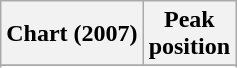<table class="wikitable plainrowheaders sortable" style="text-align:center">
<tr>
<th scope="col">Chart (2007)</th>
<th scope="col">Peak<br>position</th>
</tr>
<tr>
</tr>
<tr>
</tr>
</table>
